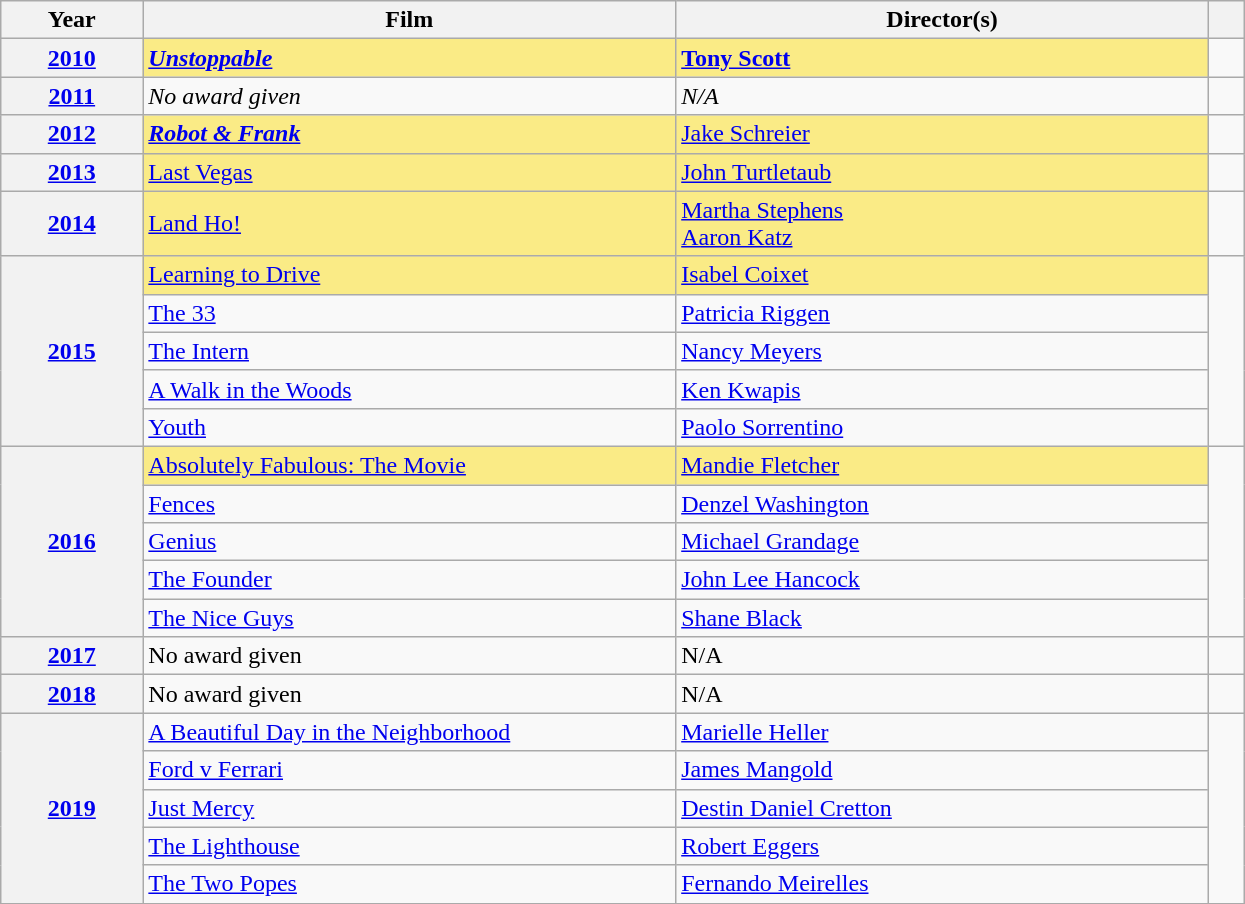<table class="wikitable">
<tr>
<th scope="col" style="width:8%;">Year</th>
<th scope="col" style="width:30%;">Film</th>
<th scope="col" style="width:30%;">Director(s)</th>
<th scope="col" style="width:2%;" class="unsortable"></th>
</tr>
<tr>
<th scope="row" rowspan=1 style="text-align:center;"><a href='#'>2010</a><br></th>
<td style="background:#FAEB86;"><strong><em><a href='#'>Unstoppable</a></em></strong></td>
<td style="background:#FAEB86;"><strong><a href='#'>Tony Scott</a></strong></td>
<td rowspan="1"></td>
</tr>
<tr>
<th scope="row" rowspan=1 style="text-align:center;"><a href='#'>2011</a><br></th>
<td><em>No award given</em></td>
<td><em>N/A</em></td>
<td rowspan="1"></td>
</tr>
<tr>
<th scope="row" rowspan=1 style="text-align:center;"><a href='#'>2012</a><br></th>
<td style="background:#FAEB86;"><strong><em><a href='#'>Robot & Frank</a><strong><em></td>
<td style="background:#FAEB86;"></strong><a href='#'>Jake Schreier</a><strong></td>
<td rowspan="1"></td>
</tr>
<tr>
<th scope="row" rowspan=1 style="text-align:center;"><a href='#'>2013</a><br></th>
<td style="background:#FAEB86;"></em></strong><a href='#'>Last Vegas</a><strong><em></td>
<td style="background:#FAEB86;"></strong><a href='#'>John Turtletaub</a><strong></td>
<td rowspan="1"></td>
</tr>
<tr>
<th scope="row" rowspan=1 style="text-align:center;"><a href='#'>2014</a><br></th>
<td style="background:#FAEB86;"></em></strong><a href='#'>Land Ho!</a><strong><em></td>
<td style="background:#FAEB86;"></strong><a href='#'>Martha Stephens</a> <br> <a href='#'>Aaron Katz</a><strong></td>
<td rowspan="1"></td>
</tr>
<tr>
<th scope="row" rowspan=5 style="text-align:center;"><a href='#'>2015</a><br></th>
<td style="background:#FAEB86;"></em></strong><a href='#'>Learning to Drive</a><strong><em></td>
<td style="background:#FAEB86;"></strong><a href='#'>Isabel Coixet</a><strong></td>
<td rowspan="5"></td>
</tr>
<tr>
<td></em><a href='#'>The 33</a><em></td>
<td><a href='#'>Patricia Riggen</a></td>
</tr>
<tr>
<td></em><a href='#'>The Intern</a><em></td>
<td><a href='#'>Nancy Meyers</a></td>
</tr>
<tr>
<td></em><a href='#'>A Walk in the Woods</a><em></td>
<td><a href='#'>Ken Kwapis</a></td>
</tr>
<tr>
<td></em><a href='#'>Youth</a><em></td>
<td><a href='#'>Paolo Sorrentino</a></td>
</tr>
<tr>
<th scope="row" rowspan=5 style="text-align:center;"><a href='#'>2016</a><br></th>
<td style="background:#FAEB86;"></em></strong><a href='#'>Absolutely Fabulous: The Movie</a><strong><em></td>
<td style="background:#FAEB86;"></strong><a href='#'>Mandie Fletcher</a><strong></td>
<td rowspan="5"></td>
</tr>
<tr>
<td></em><a href='#'>Fences</a><em></td>
<td><a href='#'>Denzel Washington</a></td>
</tr>
<tr>
<td></em><a href='#'>Genius</a><em></td>
<td><a href='#'>Michael Grandage</a></td>
</tr>
<tr>
<td></em><a href='#'>The Founder</a><em></td>
<td><a href='#'>John Lee Hancock</a></td>
</tr>
<tr>
<td></em><a href='#'>The Nice Guys</a><em></td>
<td><a href='#'>Shane Black</a></td>
</tr>
<tr>
<th scope="row" rowspan=1 style="text-align:center;"><a href='#'>2017</a><br></th>
<td></em>No award given<em></td>
<td></em>N/A<em></td>
<td rowspan="1"></td>
</tr>
<tr>
<th scope="row" rowspan=1 style="text-align:center;"><a href='#'>2018</a><br></th>
<td></em>No award given<em></td>
<td></em>N/A<em></td>
<td rowspan="1"></td>
</tr>
<tr>
<th scope="row" rowspan=5 style="text-align:center;"><a href='#'>2019</a><br></th>
<td></em><a href='#'>A Beautiful Day in the Neighborhood</a><em></td>
<td><a href='#'>Marielle Heller</a></td>
<td rowspan="5"></td>
</tr>
<tr>
<td></em><a href='#'>Ford v Ferrari</a><em></td>
<td><a href='#'>James Mangold</a></td>
</tr>
<tr>
<td></em><a href='#'>Just Mercy</a><em></td>
<td><a href='#'>Destin Daniel Cretton</a></td>
</tr>
<tr>
<td></em><a href='#'>The Lighthouse</a><em></td>
<td><a href='#'>Robert Eggers</a></td>
</tr>
<tr>
<td></em><a href='#'>The Two Popes</a><em></td>
<td><a href='#'>Fernando Meirelles</a></td>
</tr>
<tr>
</tr>
</table>
